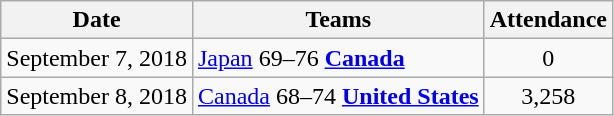<table class="wikitable">
<tr>
<th>Date</th>
<th>Teams</th>
<th>Attendance</th>
</tr>
<tr>
<td>September 7, 2018</td>
<td><a href='#'>Japan</a>  69–76  <strong><a href='#'>Canada</a></strong></td>
<td align=center>0</td>
</tr>
<tr>
<td>September 8, 2018</td>
<td><a href='#'>Canada</a>  68–74  <strong><a href='#'>United States</a></strong></td>
<td align=center>3,258</td>
</tr>
</table>
